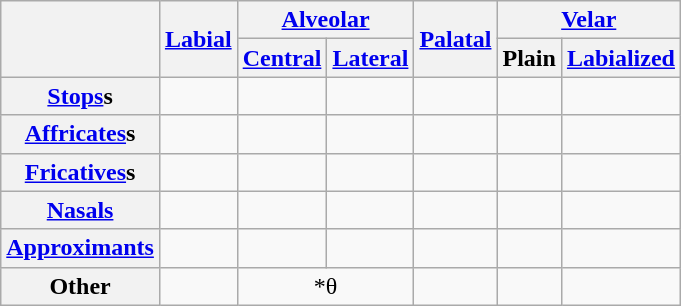<table class="wikitable">
<tr>
<th rowspan="2"></th>
<th rowspan="2"><a href='#'>Labial</a></th>
<th colspan="2"><a href='#'>Alveolar</a></th>
<th rowspan="2"><a href='#'>Palatal</a></th>
<th colspan="2"><a href='#'>Velar</a></th>
</tr>
<tr>
<th><a href='#'>Central</a></th>
<th><a href='#'>Lateral</a></th>
<th>Plain</th>
<th><a href='#'>Labialized</a></th>
</tr>
<tr align="center">
<th><a href='#'>Stops</a>s</th>
<td></td>
<td></td>
<td></td>
<td></td>
<td></td>
<td></td>
</tr>
<tr align="center">
<th><a href='#'>Affricates</a>s</th>
<td></td>
<td></td>
<td></td>
<td></td>
<td></td>
<td></td>
</tr>
<tr align="center">
<th><a href='#'>Fricatives</a>s</th>
<td></td>
<td></td>
<td></td>
<td></td>
<td></td>
<td></td>
</tr>
<tr align="center">
<th><a href='#'>Nasals</a></th>
<td></td>
<td></td>
<td></td>
<td></td>
<td></td>
<td></td>
</tr>
<tr align="center">
<th><a href='#'>Approximants</a></th>
<td></td>
<td></td>
<td></td>
<td></td>
<td></td>
<td></td>
</tr>
<tr>
<th>Other</th>
<td></td>
<td colspan="2" align="center">*θ</td>
<td></td>
<td></td>
<td></td>
</tr>
</table>
